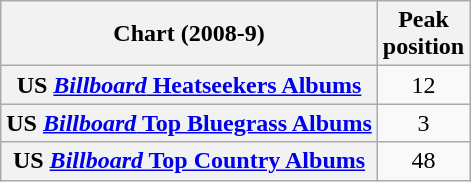<table class="wikitable sortable plainrowheaders">
<tr>
<th>Chart (2008-9)</th>
<th>Peak<br>position</th>
</tr>
<tr>
<th scope="row">US <a href='#'><em>Billboard</em> Heatseekers Albums</a></th>
<td align=center>12</td>
</tr>
<tr>
<th scope="row">US <a href='#'><em>Billboard</em> Top Bluegrass Albums</a></th>
<td align=center>3</td>
</tr>
<tr>
<th scope="row">US <a href='#'><em>Billboard</em> Top Country Albums</a></th>
<td align=center>48</td>
</tr>
</table>
